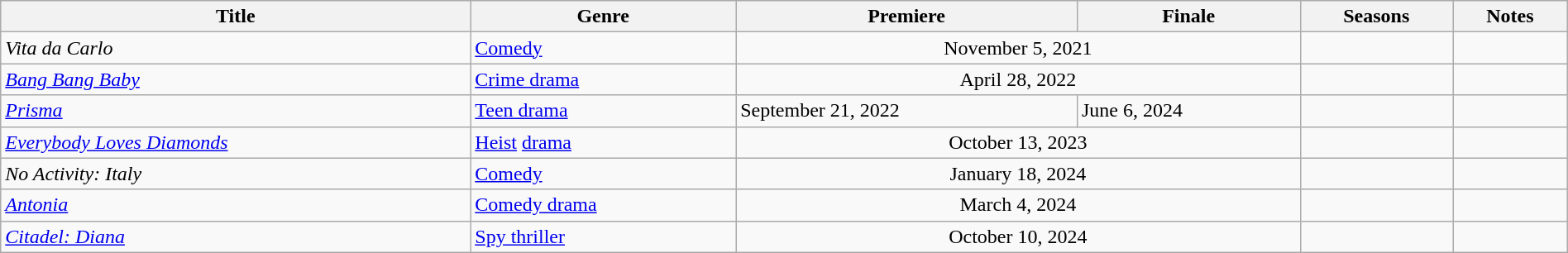<table class="wikitable sortable" style="width:100%;">
<tr>
<th>Title</th>
<th>Genre</th>
<th>Premiere</th>
<th>Finale</th>
<th>Seasons</th>
<th>Notes</th>
</tr>
<tr>
<td><em>Vita da Carlo</em></td>
<td><a href='#'>Comedy</a></td>
<td colspan="2" style="text-align:center">November 5, 2021</td>
<td></td>
<td></td>
</tr>
<tr>
<td><em><a href='#'>Bang Bang Baby</a></em></td>
<td><a href='#'>Crime drama</a></td>
<td colspan="2" style="text-align:center">April 28, 2022</td>
<td></td>
<td></td>
</tr>
<tr>
<td><em><a href='#'>Prisma</a></em></td>
<td><a href='#'>Teen drama</a></td>
<td>September 21, 2022</td>
<td>June 6, 2024</td>
<td></td>
<td></td>
</tr>
<tr>
<td><em><a href='#'>Everybody Loves Diamonds</a></em></td>
<td><a href='#'>Heist</a> <a href='#'>drama</a></td>
<td colspan="2" style="text-align:center">October 13, 2023</td>
<td></td>
<td></td>
</tr>
<tr>
<td><em>No Activity: Italy</em></td>
<td><a href='#'>Comedy</a></td>
<td colspan="2" style="text-align:center">January 18, 2024</td>
<td></td>
<td></td>
</tr>
<tr>
<td><em><a href='#'>Antonia</a></em></td>
<td><a href='#'>Comedy drama</a></td>
<td colspan="2" style="text-align:center">March 4, 2024</td>
<td></td>
<td></td>
</tr>
<tr>
<td><em><a href='#'>Citadel: Diana</a></em></td>
<td><a href='#'>Spy thriller</a></td>
<td colspan="2" style="text-align:center">October 10, 2024</td>
<td></td>
<td></td>
</tr>
</table>
